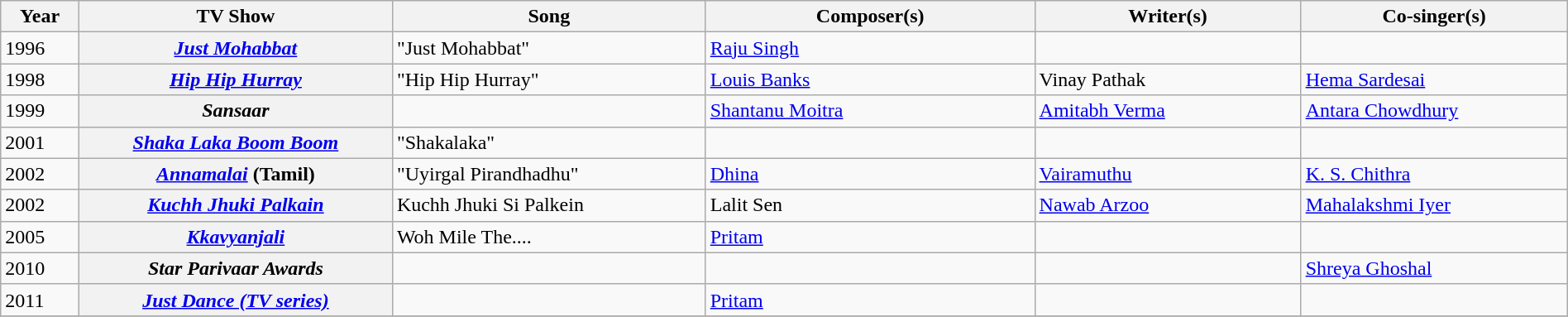<table class="wikitable plainrowheaders" width="100%" textcolor:#000;">
<tr>
<th scope="col" width=5%><strong>Year</strong></th>
<th scope="col" width=20%><strong>TV Show</strong></th>
<th scope="col" width=20%><strong>Song</strong></th>
<th scope="col" width=21%><strong>Composer(s)</strong></th>
<th scope="col" width=17%><strong>Writer(s)</strong></th>
<th scope="col" width=18%><strong>Co-singer(s)</strong></th>
</tr>
<tr>
<td>1996</td>
<th scope="row"><em><a href='#'>Just Mohabbat</a></em></th>
<td>"Just Mohabbat"</td>
<td><a href='#'>Raju Singh</a></td>
<td></td>
<td></td>
</tr>
<tr>
<td>1998</td>
<th scope="row"><em><a href='#'>Hip Hip Hurray</a></em></th>
<td>"Hip Hip Hurray"</td>
<td><a href='#'>Louis Banks</a></td>
<td>Vinay Pathak</td>
<td><a href='#'>Hema Sardesai</a></td>
</tr>
<tr>
<td>1999</td>
<th scope="row"><em>Sansaar</em></th>
<td></td>
<td><a href='#'>Shantanu Moitra</a></td>
<td><a href='#'>Amitabh Verma</a></td>
<td><a href='#'>Antara Chowdhury</a></td>
</tr>
<tr>
<td>2001</td>
<th scope="row"><em><a href='#'>Shaka Laka Boom Boom</a></em></th>
<td>"Shakalaka"</td>
<td></td>
<td></td>
<td></td>
</tr>
<tr>
<td>2002</td>
<th scope="row"><em><a href='#'>Annamalai</a></em> (Tamil)</th>
<td>"Uyirgal Pirandhadhu"</td>
<td><a href='#'>Dhina</a></td>
<td><a href='#'>Vairamuthu</a></td>
<td><a href='#'>K. S. Chithra</a></td>
</tr>
<tr>
<td>2002</td>
<th scope="row"><em><a href='#'>Kuchh Jhuki Palkain</a></em></th>
<td>Kuchh Jhuki Si Palkein</td>
<td>Lalit Sen</td>
<td><a href='#'>Nawab Arzoo</a></td>
<td><a href='#'>Mahalakshmi Iyer</a></td>
</tr>
<tr>
<td>2005</td>
<th scope="row"><em><a href='#'>Kkavyanjali</a></em></th>
<td>Woh Mile The....</td>
<td><a href='#'>Pritam</a></td>
<td></td>
<td></td>
</tr>
<tr>
<td>2010</td>
<th scope="row"><em>Star Parivaar Awards</em></th>
<td></td>
<td></td>
<td></td>
<td><a href='#'>Shreya Ghoshal</a></td>
</tr>
<tr>
<td>2011</td>
<th scope="row"><em><a href='#'>Just Dance (TV series)</a></em></th>
<td></td>
<td><a href='#'>Pritam</a></td>
<td></td>
<td></td>
</tr>
<tr>
</tr>
</table>
